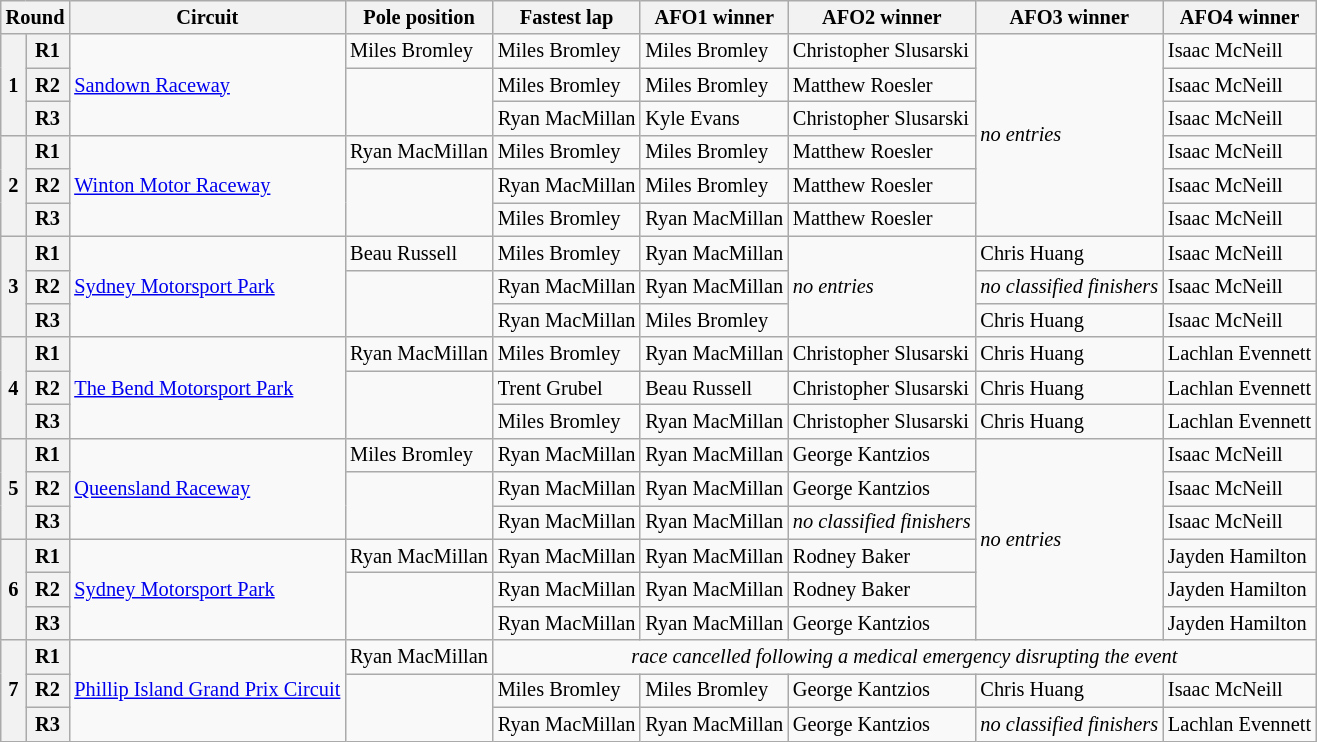<table class="wikitable" style="font-size:85%">
<tr>
<th colspan="2">Round</th>
<th>Circuit</th>
<th>Pole position</th>
<th>Fastest lap</th>
<th>AFO1 winner</th>
<th>AFO2 winner</th>
<th>AFO3 winner</th>
<th>AFO4 winner</th>
</tr>
<tr>
<th rowspan="3">1</th>
<th>R1</th>
<td rowspan="3"> <a href='#'>Sandown Raceway</a></td>
<td>Miles Bromley</td>
<td>Miles Bromley</td>
<td>Miles Bromley</td>
<td>Christopher Slusarski</td>
<td rowspan="6"><em>no entries</em></td>
<td>Isaac McNeill</td>
</tr>
<tr>
<th>R2</th>
<td rowspan="2"></td>
<td>Miles Bromley</td>
<td>Miles Bromley</td>
<td>Matthew Roesler</td>
<td>Isaac McNeill</td>
</tr>
<tr>
<th>R3</th>
<td>Ryan MacMillan</td>
<td>Kyle Evans</td>
<td>Christopher Slusarski</td>
<td>Isaac McNeill</td>
</tr>
<tr>
<th rowspan="3">2</th>
<th>R1</th>
<td rowspan="3"> <a href='#'>Winton Motor Raceway</a></td>
<td>Ryan MacMillan</td>
<td>Miles Bromley</td>
<td>Miles Bromley</td>
<td>Matthew Roesler</td>
<td>Isaac McNeill</td>
</tr>
<tr>
<th>R2</th>
<td rowspan="2"></td>
<td>Ryan MacMillan</td>
<td>Miles Bromley</td>
<td>Matthew Roesler</td>
<td>Isaac McNeill</td>
</tr>
<tr>
<th>R3</th>
<td>Miles Bromley</td>
<td>Ryan MacMillan</td>
<td>Matthew Roesler</td>
<td>Isaac McNeill</td>
</tr>
<tr>
<th rowspan="3">3</th>
<th>R1</th>
<td rowspan="3"> <a href='#'>Sydney Motorsport Park</a></td>
<td>Beau Russell</td>
<td>Miles Bromley</td>
<td>Ryan MacMillan</td>
<td rowspan="3"><em>no entries</em></td>
<td>Chris Huang</td>
<td>Isaac McNeill</td>
</tr>
<tr>
<th>R2</th>
<td rowspan="2"></td>
<td>Ryan MacMillan</td>
<td>Ryan MacMillan</td>
<td><em>no classified finishers</em></td>
<td>Isaac McNeill</td>
</tr>
<tr>
<th>R3</th>
<td>Ryan MacMillan</td>
<td>Miles Bromley</td>
<td>Chris Huang</td>
<td>Isaac McNeill</td>
</tr>
<tr>
<th rowspan="3">4</th>
<th>R1</th>
<td rowspan="3"> <a href='#'>The Bend Motorsport Park</a></td>
<td>Ryan MacMillan</td>
<td>Miles Bromley</td>
<td>Ryan MacMillan</td>
<td>Christopher Slusarski</td>
<td>Chris Huang</td>
<td>Lachlan Evennett</td>
</tr>
<tr>
<th>R2</th>
<td rowspan="2"></td>
<td>Trent Grubel</td>
<td>Beau Russell</td>
<td>Christopher Slusarski</td>
<td>Chris Huang</td>
<td>Lachlan Evennett</td>
</tr>
<tr>
<th>R3</th>
<td>Miles Bromley</td>
<td>Ryan MacMillan</td>
<td>Christopher Slusarski</td>
<td>Chris Huang</td>
<td>Lachlan Evennett</td>
</tr>
<tr>
<th rowspan="3">5</th>
<th>R1</th>
<td rowspan="3"> <a href='#'>Queensland Raceway</a></td>
<td>Miles Bromley</td>
<td>Ryan MacMillan</td>
<td>Ryan MacMillan</td>
<td>George Kantzios</td>
<td rowspan="6"><em>no entries</em></td>
<td>Isaac McNeill</td>
</tr>
<tr>
<th>R2</th>
<td rowspan="2"></td>
<td>Ryan MacMillan</td>
<td>Ryan MacMillan</td>
<td>George Kantzios</td>
<td>Isaac McNeill</td>
</tr>
<tr>
<th>R3</th>
<td>Ryan MacMillan</td>
<td>Ryan MacMillan</td>
<td><em>no classified finishers</em></td>
<td>Isaac McNeill</td>
</tr>
<tr>
<th rowspan="3">6</th>
<th>R1</th>
<td rowspan="3"> <a href='#'>Sydney Motorsport Park</a></td>
<td>Ryan MacMillan</td>
<td>Ryan MacMillan</td>
<td>Ryan MacMillan</td>
<td>Rodney Baker</td>
<td>Jayden Hamilton</td>
</tr>
<tr>
<th>R2</th>
<td rowspan="2"></td>
<td>Ryan MacMillan</td>
<td>Ryan MacMillan</td>
<td>Rodney Baker</td>
<td>Jayden Hamilton</td>
</tr>
<tr>
<th>R3</th>
<td>Ryan MacMillan</td>
<td>Ryan MacMillan</td>
<td>George Kantzios</td>
<td>Jayden Hamilton</td>
</tr>
<tr>
<th rowspan="3">7</th>
<th>R1</th>
<td rowspan="3"> <a href='#'>Phillip Island Grand Prix Circuit</a></td>
<td>Ryan MacMillan</td>
<td colspan="5" align="center"><em>race cancelled following a medical emergency disrupting the event</em></td>
</tr>
<tr>
<th>R2</th>
<td rowspan="2"></td>
<td>Miles Bromley</td>
<td>Miles Bromley</td>
<td>George Kantzios</td>
<td>Chris Huang</td>
<td>Isaac McNeill</td>
</tr>
<tr>
<th>R3</th>
<td>Ryan MacMillan</td>
<td>Ryan MacMillan</td>
<td>George Kantzios</td>
<td><em>no classified finishers</em></td>
<td>Lachlan Evennett</td>
</tr>
</table>
